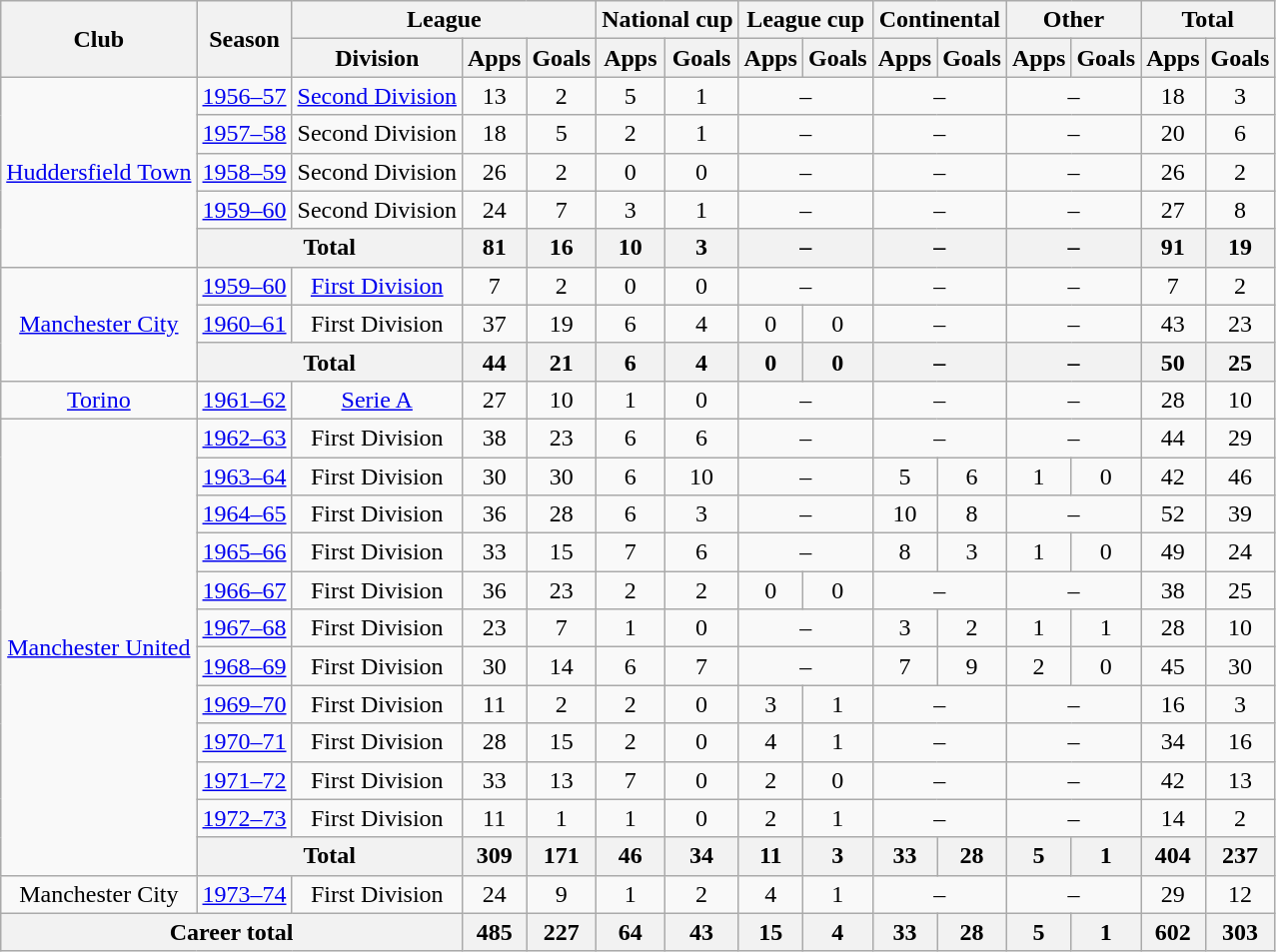<table class="wikitable" style="text-align: center;">
<tr>
<th rowspan="2">Club</th>
<th rowspan="2">Season</th>
<th colspan="3">League</th>
<th colspan="2">National cup</th>
<th colspan="2">League cup</th>
<th colspan="2">Continental</th>
<th colspan="2">Other</th>
<th colspan="2">Total</th>
</tr>
<tr>
<th>Division</th>
<th>Apps</th>
<th>Goals</th>
<th>Apps</th>
<th>Goals</th>
<th>Apps</th>
<th>Goals</th>
<th>Apps</th>
<th>Goals</th>
<th>Apps</th>
<th>Goals</th>
<th>Apps</th>
<th>Goals</th>
</tr>
<tr>
<td rowspan="5"><a href='#'>Huddersfield Town</a></td>
<td><a href='#'>1956–57</a></td>
<td><a href='#'>Second Division</a></td>
<td>13</td>
<td>2</td>
<td>5</td>
<td>1</td>
<td colspan="2">–</td>
<td colspan="2">–</td>
<td colspan="2">–</td>
<td>18</td>
<td>3</td>
</tr>
<tr>
<td><a href='#'>1957–58</a></td>
<td>Second Division</td>
<td>18</td>
<td>5</td>
<td>2</td>
<td>1</td>
<td colspan="2">–</td>
<td colspan="2">–</td>
<td colspan="2">–</td>
<td>20</td>
<td>6</td>
</tr>
<tr>
<td><a href='#'>1958–59</a></td>
<td>Second Division</td>
<td>26</td>
<td>2</td>
<td>0</td>
<td>0</td>
<td colspan="2">–</td>
<td colspan="2">–</td>
<td colspan="2">–</td>
<td>26</td>
<td>2</td>
</tr>
<tr>
<td><a href='#'>1959–60</a></td>
<td>Second Division</td>
<td>24</td>
<td>7</td>
<td>3</td>
<td>1</td>
<td colspan="2">–</td>
<td colspan="2">–</td>
<td colspan="2">–</td>
<td>27</td>
<td>8</td>
</tr>
<tr>
<th colspan="2">Total</th>
<th>81</th>
<th>16</th>
<th>10</th>
<th>3</th>
<th colspan="2">–</th>
<th colspan="2">–</th>
<th colspan="2">–</th>
<th>91</th>
<th>19</th>
</tr>
<tr>
<td rowspan="3"><a href='#'>Manchester City</a></td>
<td><a href='#'>1959–60</a></td>
<td><a href='#'>First Division</a></td>
<td>7</td>
<td>2</td>
<td>0</td>
<td>0</td>
<td colspan="2">–</td>
<td colspan="2">–</td>
<td colspan="2">–</td>
<td>7</td>
<td>2</td>
</tr>
<tr>
<td><a href='#'>1960–61</a></td>
<td>First Division</td>
<td>37</td>
<td>19</td>
<td>6</td>
<td>4</td>
<td>0</td>
<td>0</td>
<td colspan="2">–</td>
<td colspan="2">–</td>
<td>43</td>
<td>23</td>
</tr>
<tr>
<th colspan="2">Total</th>
<th>44</th>
<th>21</th>
<th>6</th>
<th>4</th>
<th>0</th>
<th>0</th>
<th colspan="2">–</th>
<th colspan="2">–</th>
<th>50</th>
<th>25</th>
</tr>
<tr>
<td><a href='#'>Torino</a></td>
<td><a href='#'>1961–62</a></td>
<td><a href='#'>Serie A</a></td>
<td>27</td>
<td>10</td>
<td>1</td>
<td>0</td>
<td colspan="2">–</td>
<td colspan="2">–</td>
<td colspan="2">–</td>
<td>28</td>
<td>10</td>
</tr>
<tr>
<td rowspan="12"><a href='#'>Manchester United</a></td>
<td><a href='#'>1962–63</a></td>
<td>First Division</td>
<td>38</td>
<td>23</td>
<td>6</td>
<td>6</td>
<td colspan="2">–</td>
<td colspan="2">–</td>
<td colspan="2">–</td>
<td>44</td>
<td>29</td>
</tr>
<tr>
<td><a href='#'>1963–64</a></td>
<td>First Division</td>
<td>30</td>
<td>30</td>
<td>6</td>
<td>10</td>
<td colspan="2">–</td>
<td>5</td>
<td>6</td>
<td>1</td>
<td>0</td>
<td>42</td>
<td>46</td>
</tr>
<tr>
<td><a href='#'>1964–65</a></td>
<td>First Division</td>
<td>36</td>
<td>28</td>
<td>6</td>
<td>3</td>
<td colspan="2">–</td>
<td>10</td>
<td>8</td>
<td colspan="2">–</td>
<td>52</td>
<td>39</td>
</tr>
<tr>
<td><a href='#'>1965–66</a></td>
<td>First Division</td>
<td>33</td>
<td>15</td>
<td>7</td>
<td>6</td>
<td colspan="2">–</td>
<td>8</td>
<td>3</td>
<td>1</td>
<td>0</td>
<td>49</td>
<td>24</td>
</tr>
<tr>
<td><a href='#'>1966–67</a></td>
<td>First Division</td>
<td>36</td>
<td>23</td>
<td>2</td>
<td>2</td>
<td>0</td>
<td>0</td>
<td colspan="2">–</td>
<td colspan="2">–</td>
<td>38</td>
<td>25</td>
</tr>
<tr>
<td><a href='#'>1967–68</a></td>
<td>First Division</td>
<td>23</td>
<td>7</td>
<td>1</td>
<td>0</td>
<td colspan="2">–</td>
<td>3</td>
<td>2</td>
<td>1</td>
<td>1</td>
<td>28</td>
<td>10</td>
</tr>
<tr>
<td><a href='#'>1968–69</a></td>
<td>First Division</td>
<td>30</td>
<td>14</td>
<td>6</td>
<td>7</td>
<td colspan="2">–</td>
<td>7</td>
<td>9</td>
<td>2</td>
<td>0</td>
<td>45</td>
<td>30</td>
</tr>
<tr>
<td><a href='#'>1969–70</a></td>
<td>First Division</td>
<td>11</td>
<td>2</td>
<td>2</td>
<td>0</td>
<td>3</td>
<td>1</td>
<td colspan="2">–</td>
<td colspan="2">–</td>
<td>16</td>
<td>3</td>
</tr>
<tr>
<td><a href='#'>1970–71</a></td>
<td>First Division</td>
<td>28</td>
<td>15</td>
<td>2</td>
<td>0</td>
<td>4</td>
<td>1</td>
<td colspan="2">–</td>
<td colspan="2">–</td>
<td>34</td>
<td>16</td>
</tr>
<tr>
<td><a href='#'>1971–72</a></td>
<td>First Division</td>
<td>33</td>
<td>13</td>
<td>7</td>
<td>0</td>
<td>2</td>
<td>0</td>
<td colspan="2">–</td>
<td colspan="2">–</td>
<td>42</td>
<td>13</td>
</tr>
<tr>
<td><a href='#'>1972–73</a></td>
<td>First Division</td>
<td>11</td>
<td>1</td>
<td>1</td>
<td>0</td>
<td>2</td>
<td>1</td>
<td colspan="2">–</td>
<td colspan="2">–</td>
<td>14</td>
<td>2</td>
</tr>
<tr>
<th colspan="2">Total</th>
<th>309</th>
<th>171</th>
<th>46</th>
<th>34</th>
<th>11</th>
<th>3</th>
<th>33</th>
<th>28</th>
<th>5</th>
<th>1</th>
<th>404</th>
<th>237</th>
</tr>
<tr>
<td>Manchester City</td>
<td><a href='#'>1973–74</a></td>
<td>First Division</td>
<td>24</td>
<td>9</td>
<td>1</td>
<td>2</td>
<td>4</td>
<td>1</td>
<td colspan="2">–</td>
<td colspan="2">–</td>
<td>29</td>
<td>12</td>
</tr>
<tr>
<th colspan="3">Career total</th>
<th>485</th>
<th>227</th>
<th>64</th>
<th>43</th>
<th>15</th>
<th>4</th>
<th>33</th>
<th>28</th>
<th>5</th>
<th>1</th>
<th>602</th>
<th>303</th>
</tr>
</table>
